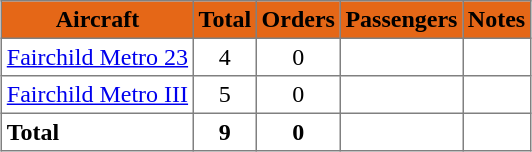<table class="toccolours" border="1" cellpadding="3" style="margin:1em auto; border-collapse:collapse">
<tr style="background:#E56717;">
<th><span>Aircraft</span></th>
<th><span>Total</span></th>
<th><span>Orders</span></th>
<th><span>Passengers</span></th>
<th><span>Notes</span></th>
</tr>
<tr>
<td><a href='#'>Fairchild Metro 23</a></td>
<td style="text-align:center;">4</td>
<td style="text-align:center;">0</td>
<td></td>
<td></td>
</tr>
<tr>
<td><a href='#'>Fairchild Metro III</a></td>
<td style="text-align:center;">5</td>
<td style="text-align:center;">0</td>
<td></td>
<td></td>
</tr>
<tr>
<td><strong>Total</strong></td>
<th>9</th>
<th>0</th>
<td></td>
<td></td>
</tr>
</table>
